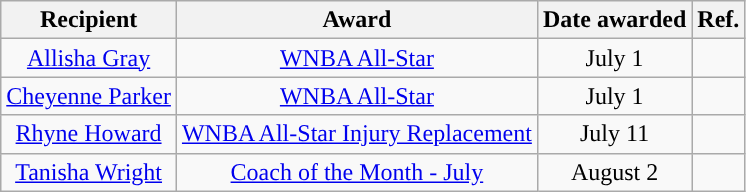<table class="wikitable sortable sortable" style="text-align: center">
<tr>
<th>Recipient</th>
<th>Award</th>
<th>Date awarded</th>
<th>Ref.</th>
</tr>
<tr>
<td><a href='#'>Allisha Gray</a></td>
<td><a href='#'>WNBA All-Star</a></td>
<td>July 1</td>
<td></td>
</tr>
<tr>
<td><a href='#'>Cheyenne Parker</a></td>
<td><a href='#'>WNBA All-Star</a></td>
<td>July 1</td>
<td></td>
</tr>
<tr>
<td><a href='#'>Rhyne Howard</a></td>
<td><a href='#'>WNBA All-Star Injury Replacement</a></td>
<td>July 11</td>
<td></td>
</tr>
<tr>
<td><a href='#'>Tanisha Wright</a></td>
<td><a href='#'>Coach of the Month - July</a></td>
<td>August 2</td>
<td></td>
</tr>
</table>
